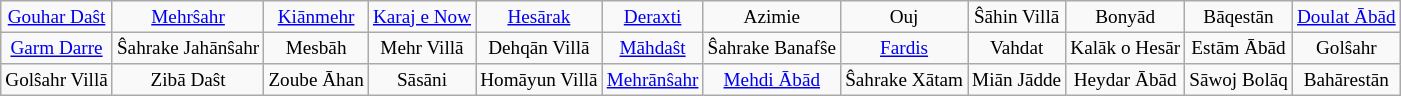<table class="wikitable" style="font-size:80%; text-align:center">
<tr>
<td><a href='#'>Gouhar Daŝt</a></td>
<td><a href='#'>Mehrŝahr</a></td>
<td><a href='#'>Kiānmehr</a></td>
<td><a href='#'>Karaj e Now</a></td>
<td><a href='#'>Hesārak</a></td>
<td><a href='#'>Deraxti</a></td>
<td>Azimie</td>
<td>Ouj</td>
<td>Ŝāhin Villā</td>
<td>Bonyād</td>
<td>Bāqestān</td>
<td><a href='#'>Doulat Ābād</a></td>
</tr>
<tr>
<td><a href='#'>Garm Darre</a></td>
<td>Ŝahrake Jahānŝahr</td>
<td>Mesbāh</td>
<td>Mehr Villā</td>
<td>Dehqān Villā</td>
<td><a href='#'>Māhdaŝt</a></td>
<td>Ŝahrake Banafŝe</td>
<td><a href='#'>Fardis</a></td>
<td>Vahdat</td>
<td>Kalāk o Hesār</td>
<td>Estām Ābād</td>
<td>Golŝahr</td>
</tr>
<tr>
<td>Golŝahr Villā</td>
<td>Zibā Daŝt</td>
<td>Zoube Āhan</td>
<td>Sāsāni</td>
<td>Homāyun Villā</td>
<td><a href='#'>Mehrānŝahr</a></td>
<td><a href='#'>Mehdi Ābād</a></td>
<td>Ŝahrake Xātam</td>
<td>Miān Jādde</td>
<td>Heydar Ābād</td>
<td>Sāwoj Bolāq</td>
<td>Bahārestān</td>
</tr>
</table>
